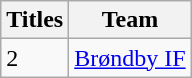<table class="wikitable">
<tr>
<th>Titles</th>
<th>Team</th>
</tr>
<tr>
<td>2</td>
<td><a href='#'>Brøndby IF</a></td>
</tr>
</table>
